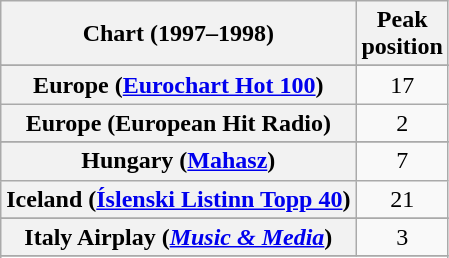<table class="wikitable sortable plainrowheaders" style="text-align:center">
<tr>
<th>Chart (1997–1998)</th>
<th>Peak<br>position</th>
</tr>
<tr>
</tr>
<tr>
</tr>
<tr>
</tr>
<tr>
</tr>
<tr>
</tr>
<tr>
</tr>
<tr>
<th scope="row">Europe (<a href='#'>Eurochart Hot 100</a>)</th>
<td>17</td>
</tr>
<tr>
<th scope="row">Europe (European Hit Radio)</th>
<td align="center">2</td>
</tr>
<tr>
</tr>
<tr>
</tr>
<tr>
</tr>
<tr>
<th scope="row">Hungary (<a href='#'>Mahasz</a>)</th>
<td>7</td>
</tr>
<tr>
<th scope="row">Iceland (<a href='#'>Íslenski Listinn Topp 40</a>)</th>
<td>21</td>
</tr>
<tr>
</tr>
<tr>
<th scope="row">Italy Airplay (<em><a href='#'>Music & Media</a></em>)</th>
<td>3</td>
</tr>
<tr>
</tr>
<tr>
</tr>
<tr>
</tr>
<tr>
</tr>
<tr>
</tr>
<tr>
</tr>
<tr>
</tr>
<tr>
</tr>
<tr>
</tr>
<tr>
</tr>
</table>
